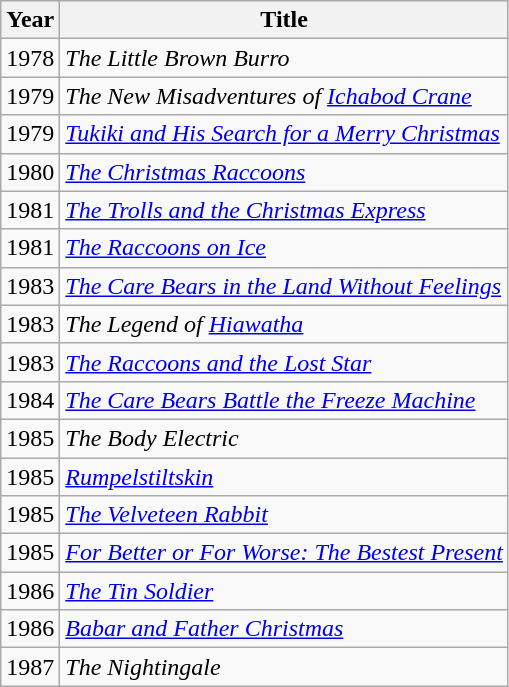<table class="wikitable">
<tr>
<th>Year</th>
<th>Title</th>
</tr>
<tr>
<td>1978</td>
<td><em>The Little Brown Burro</em></td>
</tr>
<tr>
<td>1979</td>
<td><em>The New Misadventures of <a href='#'>Ichabod Crane</a></em></td>
</tr>
<tr>
<td>1979</td>
<td><em><a href='#'>Tukiki and His Search for a Merry Christmas</a></em></td>
</tr>
<tr>
<td>1980</td>
<td><em><a href='#'>The Christmas Raccoons</a></em></td>
</tr>
<tr>
<td>1981</td>
<td><em><a href='#'>The Trolls and the Christmas Express</a></em></td>
</tr>
<tr>
<td>1981</td>
<td><em><a href='#'>The Raccoons on Ice</a></em></td>
</tr>
<tr>
<td>1983</td>
<td><em><a href='#'>The Care Bears in the Land Without Feelings</a></em></td>
</tr>
<tr>
<td>1983</td>
<td><em>The Legend of <a href='#'>Hiawatha</a></em></td>
</tr>
<tr>
<td>1983</td>
<td><em><a href='#'>The Raccoons and the Lost Star</a></em></td>
</tr>
<tr>
<td>1984</td>
<td><em><a href='#'>The Care Bears Battle the Freeze Machine</a></em></td>
</tr>
<tr>
<td>1985</td>
<td><em>The Body Electric</em></td>
</tr>
<tr>
<td>1985</td>
<td><em><a href='#'>Rumpelstiltskin</a></em></td>
</tr>
<tr>
<td>1985</td>
<td><em><a href='#'>The Velveteen Rabbit</a></em></td>
</tr>
<tr>
<td>1985</td>
<td><em><a href='#'>For Better or For Worse: The Bestest Present</a></em></td>
</tr>
<tr>
<td>1986</td>
<td><em><a href='#'>The Tin Soldier</a></em></td>
</tr>
<tr>
<td>1986</td>
<td><em><a href='#'>Babar and Father Christmas</a></em></td>
</tr>
<tr>
<td>1987</td>
<td><em>The Nightingale</em></td>
</tr>
</table>
